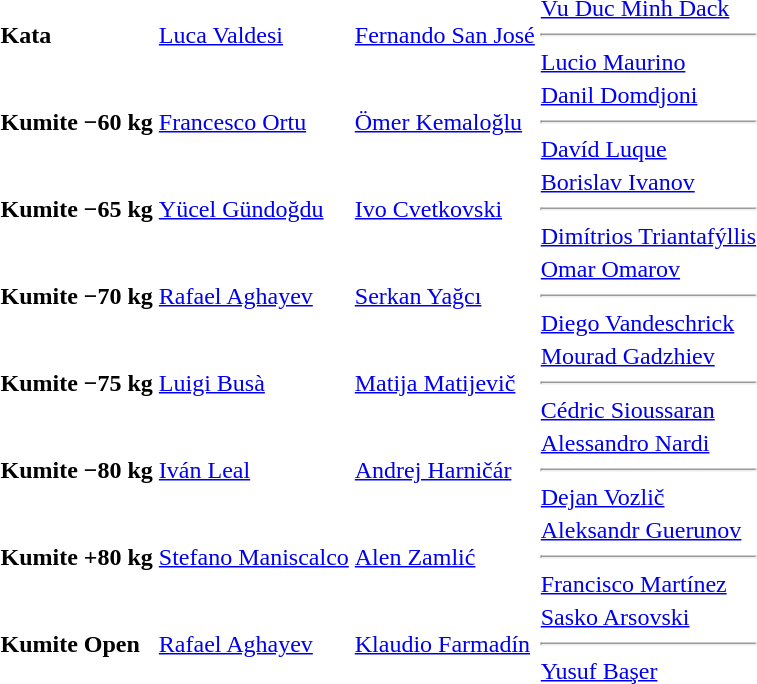<table>
<tr>
<td><strong>Kata</strong></td>
<td> <a href='#'>Luca Valdesi</a></td>
<td> <a href='#'>Fernando San José</a></td>
<td> <a href='#'>Vu Duc Minh Dack</a><hr> <a href='#'>Lucio Maurino</a></td>
</tr>
<tr>
<td><strong>Kumite −60 kg</strong></td>
<td> <a href='#'>Francesco Ortu</a></td>
<td> <a href='#'>Ömer Kemaloğlu</a></td>
<td> <a href='#'>Danil Domdjoni</a><hr> <a href='#'>Davíd Luque</a></td>
</tr>
<tr>
<td><strong>Kumite −65 kg</strong></td>
<td> <a href='#'>Yücel Gündoğdu</a></td>
<td> <a href='#'>Ivo Cvetkovski</a></td>
<td> <a href='#'>Borislav Ivanov</a><hr> <a href='#'>Dimítrios Triantafýllis</a></td>
</tr>
<tr>
<td><strong>Kumite −70 kg</strong></td>
<td> <a href='#'>Rafael Aghayev</a></td>
<td> <a href='#'>Serkan Yağcı</a></td>
<td> <a href='#'>Omar Omarov</a><hr> <a href='#'>Diego Vandeschrick</a></td>
</tr>
<tr>
<td><strong>Kumite −75 kg</strong></td>
<td> <a href='#'>Luigi Busà</a></td>
<td> <a href='#'>Matija Matijevič</a></td>
<td> <a href='#'>Mourad Gadzhiev</a><hr> <a href='#'>Cédric Sioussaran</a></td>
</tr>
<tr>
<td><strong>Kumite −80 kg</strong></td>
<td> <a href='#'>Iván Leal</a></td>
<td> <a href='#'>Andrej Harničár</a></td>
<td> <a href='#'>Alessandro Nardi</a><hr> <a href='#'>Dejan Vozlič</a></td>
</tr>
<tr>
<td><strong>Kumite +80 kg</strong></td>
<td> <a href='#'>Stefano Maniscalco</a></td>
<td> <a href='#'>Alen Zamlić</a></td>
<td> <a href='#'>Aleksandr Guerunov</a><hr> <a href='#'>Francisco Martínez</a></td>
</tr>
<tr>
<td><strong>Kumite Open</strong></td>
<td> <a href='#'>Rafael Aghayev</a></td>
<td> <a href='#'>Klaudio Farmadín</a></td>
<td> <a href='#'>Sasko Arsovski</a><hr> <a href='#'>Yusuf Başer</a></td>
</tr>
</table>
